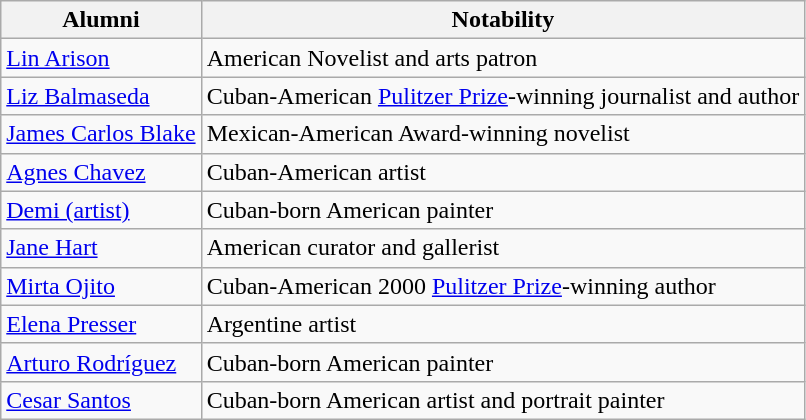<table Class="wikitable">
<tr>
<th>Alumni</th>
<th>Notability</th>
</tr>
<tr>
<td><a href='#'>Lin Arison</a></td>
<td>American Novelist and arts patron</td>
</tr>
<tr>
<td><a href='#'>Liz Balmaseda</a></td>
<td>Cuban-American <a href='#'>Pulitzer Prize</a>-winning journalist and author</td>
</tr>
<tr>
<td><a href='#'>James Carlos Blake</a></td>
<td>Mexican-American Award-winning novelist</td>
</tr>
<tr>
<td><a href='#'>Agnes Chavez</a></td>
<td>Cuban-American artist</td>
</tr>
<tr>
<td><a href='#'>Demi (artist)</a></td>
<td>Cuban-born American painter</td>
</tr>
<tr>
<td><a href='#'>Jane Hart</a></td>
<td>American curator and gallerist</td>
</tr>
<tr>
<td><a href='#'>Mirta Ojito</a></td>
<td>Cuban-American 2000 <a href='#'>Pulitzer Prize</a>-winning author</td>
</tr>
<tr>
<td><a href='#'>Elena Presser</a></td>
<td>Argentine artist</td>
</tr>
<tr>
<td><a href='#'>Arturo Rodríguez</a></td>
<td>Cuban-born American painter</td>
</tr>
<tr>
<td><a href='#'>Cesar Santos</a></td>
<td>Cuban-born American artist and portrait painter</td>
</tr>
</table>
